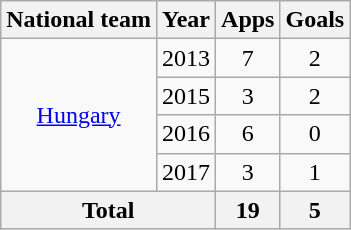<table class="wikitable" style="text-align:center">
<tr>
<th>National team</th>
<th>Year</th>
<th>Apps</th>
<th>Goals</th>
</tr>
<tr>
<td rowspan="4"><a href='#'>Hungary</a></td>
<td>2013</td>
<td>7</td>
<td>2</td>
</tr>
<tr>
<td>2015</td>
<td>3</td>
<td>2</td>
</tr>
<tr>
<td>2016</td>
<td>6</td>
<td>0</td>
</tr>
<tr>
<td>2017</td>
<td>3</td>
<td>1</td>
</tr>
<tr>
<th colspan="2">Total</th>
<th>19</th>
<th>5</th>
</tr>
</table>
